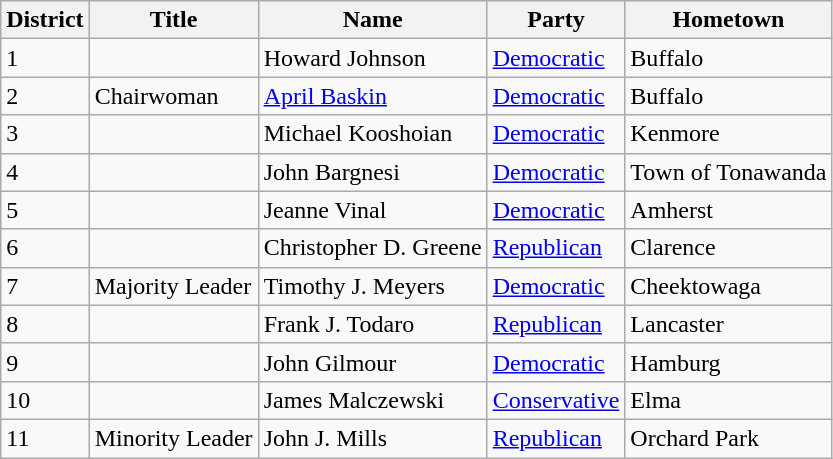<table class="wikitable">
<tr>
<th>District</th>
<th>Title</th>
<th>Name</th>
<th>Party</th>
<th>Hometown</th>
</tr>
<tr>
<td>1</td>
<td></td>
<td>Howard Johnson</td>
<td><a href='#'>Democratic</a></td>
<td>Buffalo</td>
</tr>
<tr>
<td>2</td>
<td>Chairwoman</td>
<td><a href='#'>April Baskin</a></td>
<td><a href='#'>Democratic</a></td>
<td>Buffalo</td>
</tr>
<tr>
<td>3</td>
<td></td>
<td>Michael Kooshoian</td>
<td><a href='#'>Democratic</a></td>
<td>Kenmore</td>
</tr>
<tr>
<td>4</td>
<td></td>
<td>John Bargnesi</td>
<td><a href='#'>Democratic</a></td>
<td>Town of Tonawanda</td>
</tr>
<tr>
<td>5</td>
<td></td>
<td>Jeanne Vinal</td>
<td><a href='#'>Democratic</a></td>
<td>Amherst</td>
</tr>
<tr>
<td>6 </td>
<td></td>
<td>Christopher D. Greene</td>
<td><a href='#'>Republican</a></td>
<td>Clarence</td>
</tr>
<tr>
<td>7</td>
<td>Majority Leader</td>
<td>Timothy J. Meyers</td>
<td><a href='#'>Democratic</a></td>
<td>Cheektowaga</td>
</tr>
<tr>
<td>8</td>
<td></td>
<td>Frank J. Todaro</td>
<td><a href='#'>Republican</a></td>
<td>Lancaster</td>
</tr>
<tr>
<td>9</td>
<td></td>
<td>John Gilmour</td>
<td><a href='#'>Democratic</a></td>
<td>Hamburg</td>
</tr>
<tr>
<td>10</td>
<td></td>
<td>James Malczewski</td>
<td><a href='#'>Conservative</a></td>
<td>Elma</td>
</tr>
<tr>
<td>11</td>
<td>Minority Leader</td>
<td>John J. Mills</td>
<td><a href='#'>Republican</a></td>
<td>Orchard Park</td>
</tr>
</table>
